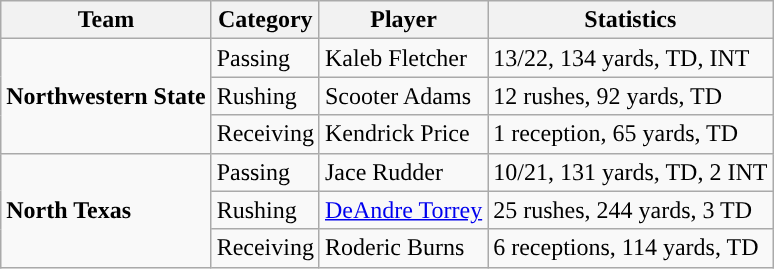<table class="wikitable" style="float: left;">
<tr>
<th>Team</th>
<th>Category</th>
<th>Player</th>
<th>Statistics</th>
</tr>
<tr>
<td rowspan=3><strong>Northwestern State</strong></td>
<td>Passing</td>
<td>Kaleb Fletcher</td>
<td>13/22, 134 yards, TD, INT</td>
</tr>
<tr>
<td>Rushing</td>
<td>Scooter Adams</td>
<td>12 rushes, 92 yards, TD</td>
</tr>
<tr>
<td>Receiving</td>
<td>Kendrick Price</td>
<td>1 reception, 65 yards, TD</td>
</tr>
<tr>
<td rowspan=3><strong>North Texas</strong></td>
<td>Passing</td>
<td>Jace Rudder</td>
<td>10/21, 131 yards, TD, 2 INT</td>
</tr>
<tr>
<td>Rushing</td>
<td><a href='#'>DeAndre Torrey</a></td>
<td>25 rushes, 244 yards, 3 TD</td>
</tr>
<tr>
<td>Receiving</td>
<td>Roderic Burns</td>
<td>6 receptions, 114 yards, TD</td>
</tr>
</table>
